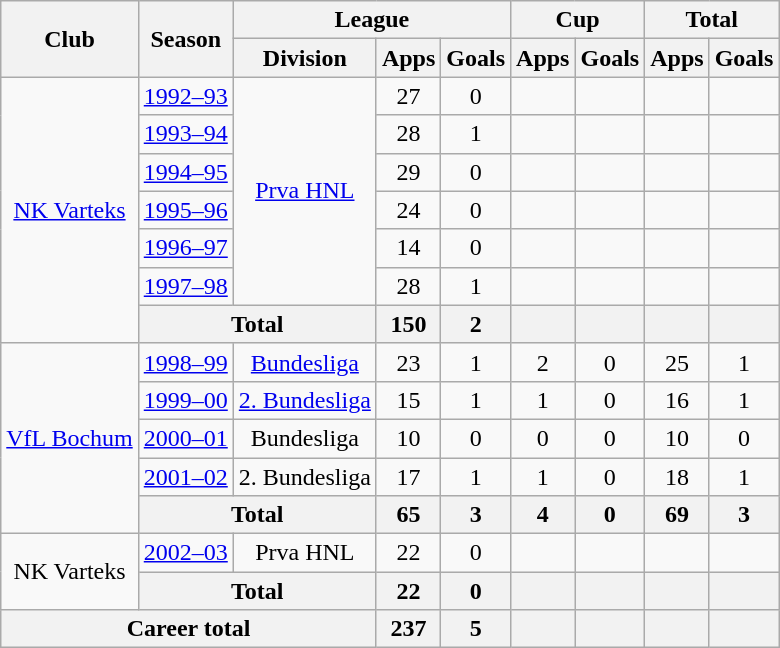<table class="wikitable" style="text-align:center">
<tr>
<th rowspan="2">Club</th>
<th rowspan="2">Season</th>
<th colspan="3">League</th>
<th colspan="2">Cup</th>
<th colspan="2">Total</th>
</tr>
<tr>
<th>Division</th>
<th>Apps</th>
<th>Goals</th>
<th>Apps</th>
<th>Goals</th>
<th>Apps</th>
<th>Goals</th>
</tr>
<tr>
<td rowspan="7"><a href='#'>NK Varteks</a></td>
<td><a href='#'>1992–93</a></td>
<td rowspan="6"><a href='#'>Prva HNL</a></td>
<td>27</td>
<td>0</td>
<td></td>
<td></td>
<td></td>
<td></td>
</tr>
<tr>
<td><a href='#'>1993–94</a></td>
<td>28</td>
<td>1</td>
<td></td>
<td></td>
<td></td>
<td></td>
</tr>
<tr>
<td><a href='#'>1994–95</a></td>
<td>29</td>
<td>0</td>
<td></td>
<td></td>
<td></td>
<td></td>
</tr>
<tr>
<td><a href='#'>1995–96</a></td>
<td>24</td>
<td>0</td>
<td></td>
<td></td>
<td></td>
<td></td>
</tr>
<tr>
<td><a href='#'>1996–97</a></td>
<td>14</td>
<td>0</td>
<td></td>
<td></td>
<td></td>
<td></td>
</tr>
<tr>
<td><a href='#'>1997–98</a></td>
<td>28</td>
<td>1</td>
<td></td>
<td></td>
<td></td>
<td></td>
</tr>
<tr>
<th colspan="2">Total</th>
<th>150</th>
<th>2</th>
<th></th>
<th></th>
<th></th>
<th></th>
</tr>
<tr>
<td rowspan="5"><a href='#'>VfL Bochum</a></td>
<td><a href='#'>1998–99</a></td>
<td><a href='#'>Bundesliga</a></td>
<td>23</td>
<td>1</td>
<td>2</td>
<td>0</td>
<td>25</td>
<td>1</td>
</tr>
<tr>
<td><a href='#'>1999–00</a></td>
<td><a href='#'>2. Bundesliga</a></td>
<td>15</td>
<td>1</td>
<td>1</td>
<td>0</td>
<td>16</td>
<td>1</td>
</tr>
<tr>
<td><a href='#'>2000–01</a></td>
<td>Bundesliga</td>
<td>10</td>
<td>0</td>
<td>0</td>
<td>0</td>
<td>10</td>
<td>0</td>
</tr>
<tr>
<td><a href='#'>2001–02</a></td>
<td>2. Bundesliga</td>
<td>17</td>
<td>1</td>
<td>1</td>
<td>0</td>
<td>18</td>
<td>1</td>
</tr>
<tr>
<th colspan="2">Total</th>
<th>65</th>
<th>3</th>
<th>4</th>
<th>0</th>
<th>69</th>
<th>3</th>
</tr>
<tr>
<td rowspan="2">NK Varteks</td>
<td><a href='#'>2002–03</a></td>
<td rowspan="1">Prva HNL</td>
<td>22</td>
<td>0</td>
<td></td>
<td></td>
<td></td>
<td></td>
</tr>
<tr>
<th colspan="2">Total</th>
<th>22</th>
<th>0</th>
<th></th>
<th></th>
<th></th>
<th></th>
</tr>
<tr>
<th colspan="3">Career total</th>
<th>237</th>
<th>5</th>
<th></th>
<th></th>
<th></th>
<th></th>
</tr>
</table>
